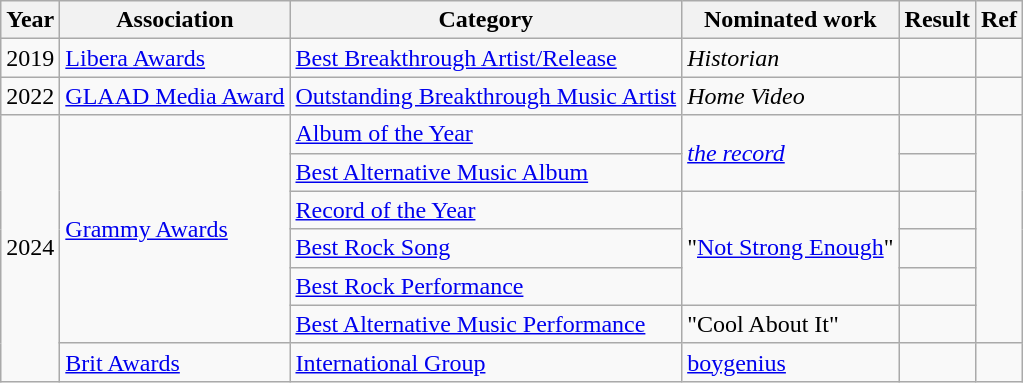<table class="wikitable">
<tr>
<th>Year</th>
<th>Association</th>
<th>Category</th>
<th>Nominated work</th>
<th>Result</th>
<th>Ref</th>
</tr>
<tr>
<td>2019</td>
<td><a href='#'>Libera Awards</a></td>
<td><a href='#'>Best Breakthrough Artist/Release</a></td>
<td><em>Historian</em></td>
<td></td>
<td align=center></td>
</tr>
<tr>
<td>2022</td>
<td><a href='#'>GLAAD Media Award</a></td>
<td><a href='#'>Outstanding Breakthrough Music Artist</a></td>
<td><em>Home Video</em></td>
<td></td>
<td align=center></td>
</tr>
<tr>
<td rowspan=7>2024</td>
<td rowspan=6><a href='#'>Grammy Awards</a></td>
<td><a href='#'>Album of the Year</a></td>
<td rowspan=2><em><a href='#'>the record</a></em></td>
<td></td>
<td rowspan=6></td>
</tr>
<tr>
<td><a href='#'>Best Alternative Music Album</a></td>
<td></td>
</tr>
<tr>
<td><a href='#'>Record of the Year</a></td>
<td rowspan=3>"<a href='#'>Not Strong Enough</a>"</td>
<td></td>
</tr>
<tr>
<td><a href='#'>Best Rock Song</a></td>
<td></td>
</tr>
<tr>
<td><a href='#'>Best Rock Performance</a></td>
<td></td>
</tr>
<tr>
<td><a href='#'>Best Alternative Music Performance</a></td>
<td>"Cool About It"</td>
<td></td>
</tr>
<tr>
<td><a href='#'>Brit Awards</a></td>
<td><a href='#'>International Group</a></td>
<td><a href='#'>boygenius</a></td>
<td></td>
<td></td>
</tr>
</table>
